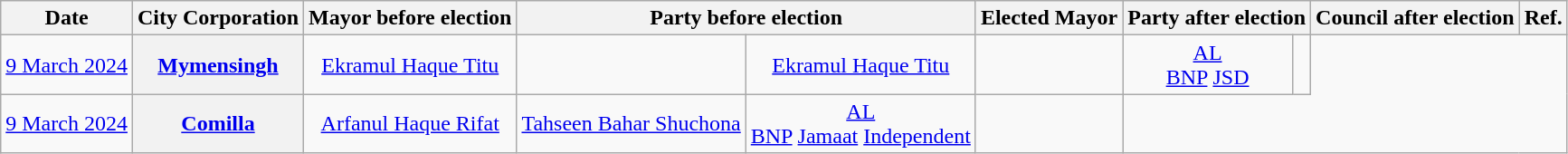<table class="wikitable sortable" style="text-align:center;">
<tr>
<th>Date</th>
<th>City Corporation</th>
<th>Mayor before election</th>
<th colspan="2">Party before election</th>
<th>Elected Mayor</th>
<th colspan="2">Party after election</th>
<th>Council after election</th>
<th>Ref.</th>
</tr>
<tr>
<td><a href='#'>9 March 2024</a></td>
<th><a href='#'>Mymensingh</a></th>
<td><a href='#'>Ekramul Haque Titu</a></td>
<td></td>
<td><a href='#'>Ekramul Haque Titu</a></td>
<td></td>
<td><a href='#'>AL</a><br><a href='#'>BNP</a>
<a href='#'>JSD</a>
</td>
<td></td>
</tr>
<tr>
<td><a href='#'>9 March 2024</a></td>
<th><a href='#'>Comilla</a></th>
<td><a href='#'>Arfanul Haque Rifat</a></td>
<td><a href='#'>Tahseen Bahar Shuchona</a></td>
<td><a href='#'>AL</a><br><a href='#'>BNP</a>
<a href='#'>Jamaat</a>

<a href='#'>Independent</a>
</td>
<td></td>
</tr>
</table>
